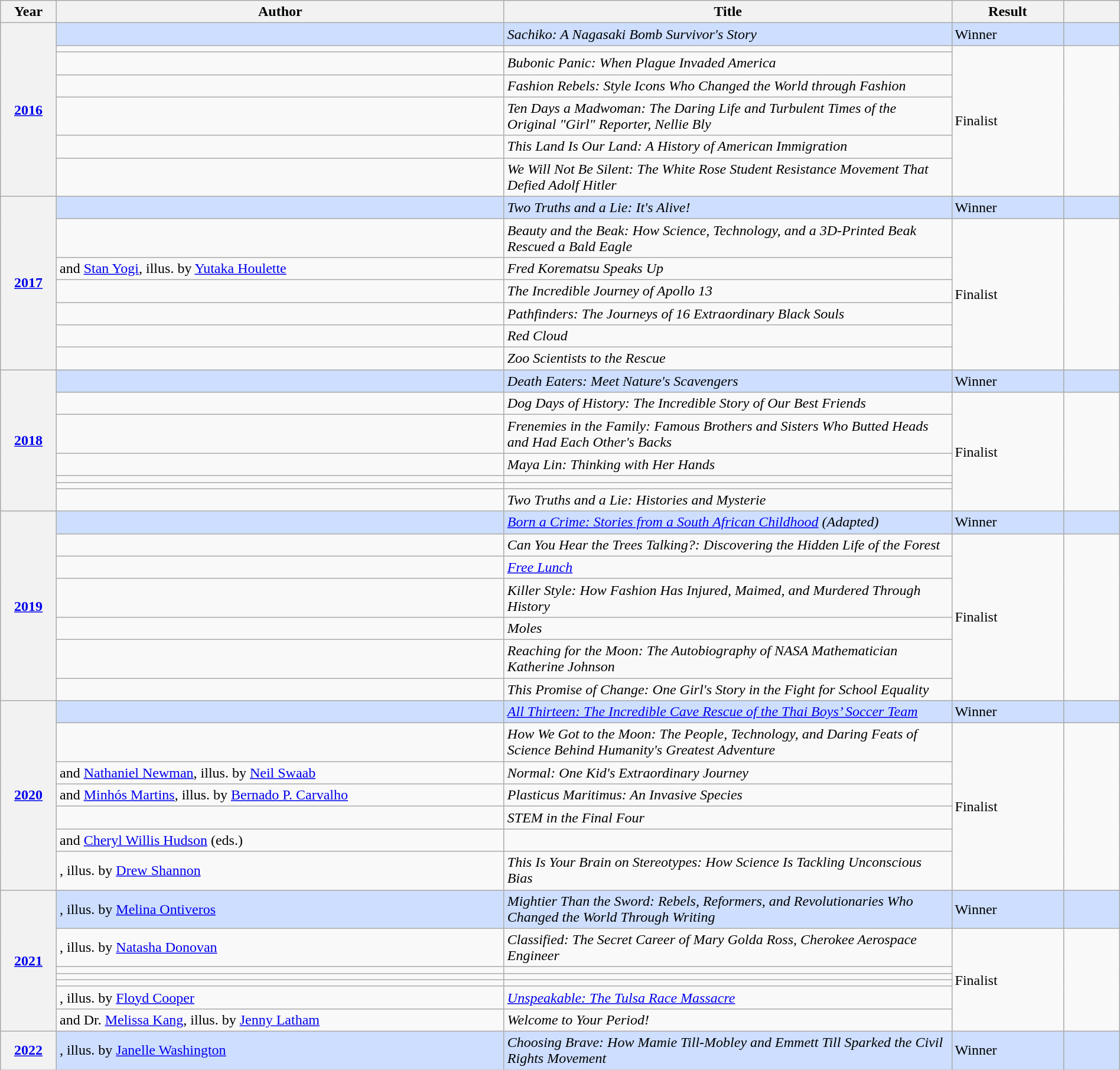<table class="wikitable sortable mw-collapsible" width="100%">
<tr>
<th scope=col width="5%">Year</th>
<th scope=col width="40%">Author</th>
<th scope=col width="40%">Title</th>
<th scope=col width="10%">Result</th>
<th scope=col width="5%" class="unsortable"></th>
</tr>
<tr style="background:#cddeff">
<th scope=row rowspan="7"><a href='#'>2016</a></th>
<td></td>
<td><em>Sachiko: A Nagasaki Bomb Survivor's Story</em></td>
<td>Winner</td>
<td></td>
</tr>
<tr>
<td></td>
<td></td>
<td rowspan="6">Finalist</td>
<td rowspan="6"></td>
</tr>
<tr>
<td></td>
<td><em>Bubonic Panic: When Plague Invaded America</em></td>
</tr>
<tr>
<td></td>
<td><em>Fashion Rebels: Style Icons Who Changed the World through Fashion</em></td>
</tr>
<tr>
<td></td>
<td><em>Ten Days a Madwoman: The Daring Life and Turbulent Times of the Original "Girl" Reporter, Nellie Bly</em></td>
</tr>
<tr>
<td></td>
<td><em>This Land Is Our Land: A History of American Immigration</em></td>
</tr>
<tr>
<td></td>
<td><em>We Will Not Be Silent: The White Rose Student Resistance Movement That Defied Adolf Hitler</em></td>
</tr>
<tr style="background:#cddeff">
<th scope=row rowspan="7"><a href='#'>2017</a></th>
<td></td>
<td><em>Two Truths and a Lie: It's Alive!</em></td>
<td>Winner</td>
<td></td>
</tr>
<tr>
<td></td>
<td><em>Beauty and the Beak: How Science, Technology, and a 3D-Printed Beak Rescued a Bald Eagle</em></td>
<td rowspan="6">Finalist</td>
<td rowspan="6"></td>
</tr>
<tr>
<td> and <a href='#'>Stan Yogi</a>, illus. by <a href='#'>Yutaka Houlette</a></td>
<td><em>Fred Korematsu Speaks Up</em></td>
</tr>
<tr>
<td></td>
<td><em>The Incredible Journey of Apollo 13</em></td>
</tr>
<tr>
<td></td>
<td><em>Pathfinders: The Journeys of 16 Extraordinary Black Souls</em></td>
</tr>
<tr>
<td></td>
<td><em>Red Cloud</em></td>
</tr>
<tr>
<td></td>
<td><em>Zoo Scientists to the Rescue</em></td>
</tr>
<tr style="background:#cddeff">
<th scope=row rowspan="7"><a href='#'>2018</a></th>
<td></td>
<td><em>Death Eaters: Meet Nature's Scavengers</em></td>
<td>Winner</td>
<td></td>
</tr>
<tr>
<td></td>
<td><em>Dog Days of History: The Incredible Story of Our Best Friends</em></td>
<td rowspan="6">Finalist</td>
<td rowspan="6"></td>
</tr>
<tr>
<td></td>
<td><em>Frenemies in the Family: Famous Brothers and Sisters Who Butted Heads and Had Each Other's Backs</em></td>
</tr>
<tr>
<td></td>
<td><em>Maya Lin: Thinking with Her Hands</em></td>
</tr>
<tr>
<td></td>
<td></td>
</tr>
<tr>
<td></td>
<td></td>
</tr>
<tr>
<td></td>
<td><em>Two Truths and a Lie: Histories and Mysterie</em></td>
</tr>
<tr style="background:#cddeff">
<th scope=row rowspan="7"><a href='#'>2019</a></th>
<td></td>
<td><em><a href='#'>Born a Crime: Stories from a South African Childhood</a> (Adapted)</em></td>
<td>Winner</td>
<td></td>
</tr>
<tr>
<td></td>
<td><em>Can You Hear the Trees Talking?: Discovering the Hidden Life of the Forest</em></td>
<td rowspan="6">Finalist</td>
<td rowspan="6"></td>
</tr>
<tr>
<td></td>
<td><em><a href='#'>Free Lunch</a></em></td>
</tr>
<tr>
<td></td>
<td><em>Killer Style: How Fashion Has Injured, Maimed, and Murdered Through History</em></td>
</tr>
<tr>
<td></td>
<td><em>Moles</em></td>
</tr>
<tr>
<td></td>
<td><em>Reaching for the Moon: The Autobiography of NASA Mathematician Katherine Johnson</em></td>
</tr>
<tr>
<td></td>
<td><em>This Promise of Change: One Girl's Story in the Fight for School Equality</em></td>
</tr>
<tr style="background:#cddeff">
<th scope=row rowspan="7"><a href='#'>2020</a></th>
<td></td>
<td><em><a href='#'>All Thirteen: The Incredible Cave Rescue of the Thai Boys’ Soccer Team</a></em></td>
<td>Winner</td>
<td></td>
</tr>
<tr>
<td></td>
<td><em>How We Got to the Moon: The People, Technology, and Daring Feats of Science Behind Humanity's Greatest Adventure</em></td>
<td rowspan="6">Finalist</td>
<td rowspan="6"></td>
</tr>
<tr>
<td> and <a href='#'>Nathaniel Newman</a>, illus. by <a href='#'>Neil Swaab</a></td>
<td><em>Normal: One Kid's Extraordinary Journey</em></td>
</tr>
<tr>
<td> and <a href='#'>Minhós Martins</a>, illus. by <a href='#'>Bernado P. Carvalho</a></td>
<td><em>Plasticus Maritimus: An Invasive Species</em></td>
</tr>
<tr>
<td></td>
<td><em>STEM in the Final Four</em></td>
</tr>
<tr>
<td> and <a href='#'>Cheryl Willis Hudson</a> (eds.)</td>
<td></td>
</tr>
<tr>
<td>, illus. by <a href='#'>Drew Shannon</a></td>
<td><em>This Is Your Brain on Stereotypes: How Science Is Tackling Unconscious Bias</em></td>
</tr>
<tr style="background:#cddeff">
<th scope=row rowspan="7"><a href='#'>2021</a></th>
<td>, illus. by <a href='#'>Melina Ontiveros</a></td>
<td><em>Mightier Than the Sword: Rebels, Reformers, and Revolutionaries Who Changed the World Through Writing</em></td>
<td>Winner</td>
<td></td>
</tr>
<tr>
<td>, illus. by <a href='#'>Natasha Donovan</a></td>
<td><em>Classified: The Secret Career of Mary Golda Ross, Cherokee Aerospace Engineer</em></td>
<td rowspan="6">Finalist</td>
<td rowspan="6"></td>
</tr>
<tr>
<td></td>
<td></td>
</tr>
<tr>
<td></td>
<td></td>
</tr>
<tr>
<td></td>
<td></td>
</tr>
<tr>
<td>, illus. by <a href='#'>Floyd Cooper</a></td>
<td><em><a href='#'>Unspeakable: The Tulsa Race Massacre</a></em></td>
</tr>
<tr>
<td> and Dr. <a href='#'>Melissa Kang</a>, illus. by <a href='#'>Jenny Latham</a></td>
<td><em>Welcome to Your Period!</em></td>
</tr>
<tr style="background:#cddeff">
<th><a href='#'>2022</a></th>
<td>, illus. by <a href='#'>Janelle Washington</a></td>
<td><em>Choosing Brave: How Mamie Till-Mobley and Emmett Till Sparked the Civil Rights Movement</em></td>
<td>Winner</td>
<td></td>
</tr>
</table>
